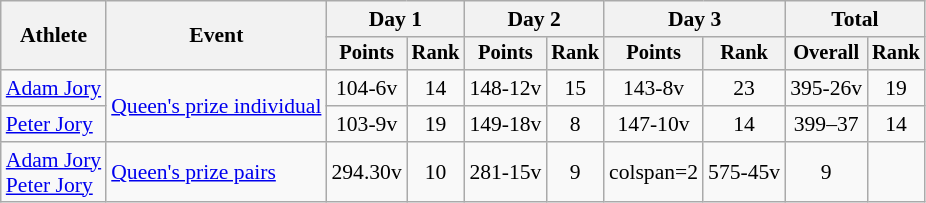<table class="wikitable" style="font-size:90%">
<tr>
<th rowspan=2>Athlete</th>
<th rowspan=2>Event</th>
<th colspan=2>Day 1</th>
<th colspan=2>Day 2</th>
<th colspan=2>Day 3</th>
<th colspan=2>Total</th>
</tr>
<tr style="font-size:95%">
<th>Points</th>
<th>Rank</th>
<th>Points</th>
<th>Rank</th>
<th>Points</th>
<th>Rank</th>
<th>Overall</th>
<th>Rank</th>
</tr>
<tr align=center>
<td align=left><a href='#'>Adam Jory</a></td>
<td align=left rowspan=2><a href='#'>Queen's prize individual</a></td>
<td>104-6v</td>
<td>14</td>
<td>148-12v</td>
<td>15</td>
<td>143-8v</td>
<td>23</td>
<td>395-26v</td>
<td>19</td>
</tr>
<tr align=center>
<td align=left><a href='#'>Peter Jory</a></td>
<td>103-9v</td>
<td>19</td>
<td>149-18v</td>
<td>8</td>
<td>147-10v</td>
<td>14</td>
<td>399–37</td>
<td>14</td>
</tr>
<tr align=center>
<td align=left><a href='#'>Adam Jory</a><br><a href='#'>Peter Jory</a></td>
<td align=left><a href='#'>Queen's prize pairs</a></td>
<td>294.30v</td>
<td>10</td>
<td>281-15v</td>
<td>9</td>
<td>colspan=2 </td>
<td>575-45v</td>
<td>9</td>
</tr>
</table>
